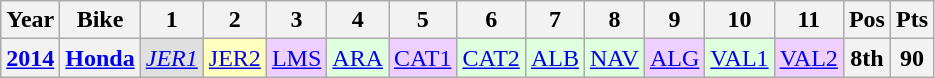<table class="wikitable" style="text-align:center;">
<tr>
<th>Year</th>
<th>Bike</th>
<th>1</th>
<th>2</th>
<th>3</th>
<th>4</th>
<th>5</th>
<th>6</th>
<th>7</th>
<th>8</th>
<th>9</th>
<th>10</th>
<th>11</th>
<th>Pos</th>
<th>Pts</th>
</tr>
<tr>
<th><a href='#'>2014</a></th>
<th><a href='#'>Honda</a></th>
<td style="background:#dfdfdf;"><em><a href='#'>JER1</a></em><br></td>
<td style="background:#ffffbf;"><a href='#'>JER2</a><br></td>
<td style="background:#efcfff;"><a href='#'>LMS</a><br></td>
<td style="background:#dfffdf;"><a href='#'>ARA</a><br></td>
<td style="background:#efcfff;"><a href='#'>CAT1</a><br></td>
<td style="background:#dfffdf;"><a href='#'>CAT2</a><br></td>
<td style="background:#dfffdf;"><a href='#'>ALB</a><br></td>
<td style="background:#dfffdf;"><a href='#'>NAV</a><br></td>
<td style="background:#efcfff;"><a href='#'>ALG</a><br></td>
<td style="background:#dfffdf;"><a href='#'>VAL1</a><br></td>
<td style="background:#efcfff;"><a href='#'>VAL2</a><br></td>
<th>8th</th>
<th>90</th>
</tr>
</table>
